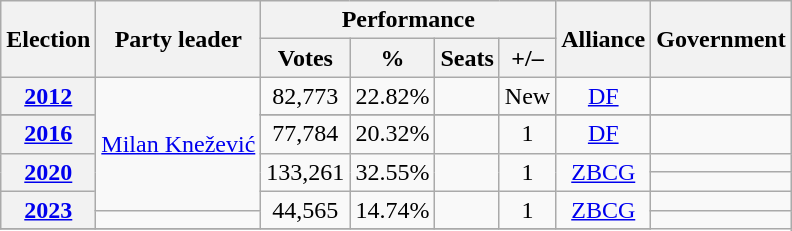<table class=wikitable style="text-align:center">
<tr>
<th rowspan="2"><strong>Election</strong></th>
<th rowspan="2">Party leader</th>
<th colspan="4" scope="col">Performance</th>
<th rowspan="2">Alliance</th>
<th rowspan="2">Government</th>
</tr>
<tr>
<th>Votes</th>
<th>%</th>
<th>Seats</th>
<th>+/–</th>
</tr>
<tr>
<th><a href='#'>2012</a></th>
<td rowspan=6><a href='#'>Milan Knežević</a></td>
<td>82,773</td>
<td>22.82%</td>
<td></td>
<td>New</td>
<td><a href='#'>DF</a></td>
<td></td>
</tr>
<tr>
</tr>
<tr>
<th><a href='#'>2016</a></th>
<td>77,784</td>
<td>20.32%</td>
<td></td>
<td> 1</td>
<td><a href='#'>DF</a></td>
<td></td>
</tr>
<tr>
<th rowspan="2"><a href='#'>2020</a></th>
<td rowspan="2">133,261</td>
<td rowspan="2">32.55%</td>
<td rowspan="2"></td>
<td rowspan="2"> 1</td>
<td rowspan="2"><a href='#'>ZBCG</a></td>
<td> </td>
</tr>
<tr>
<td> </td>
</tr>
<tr>
<th rowspan="2"><a href='#'>2023</a></th>
<td rowspan="2">44,565</td>
<td rowspan="2">14.74%</td>
<td rowspan="2"></td>
<td rowspan="2"> 1</td>
<td rowspan="2"><a href='#'>ZBCG</a></td>
<td> </td>
</tr>
<tr>
<td> </td>
</tr>
<tr>
</tr>
</table>
